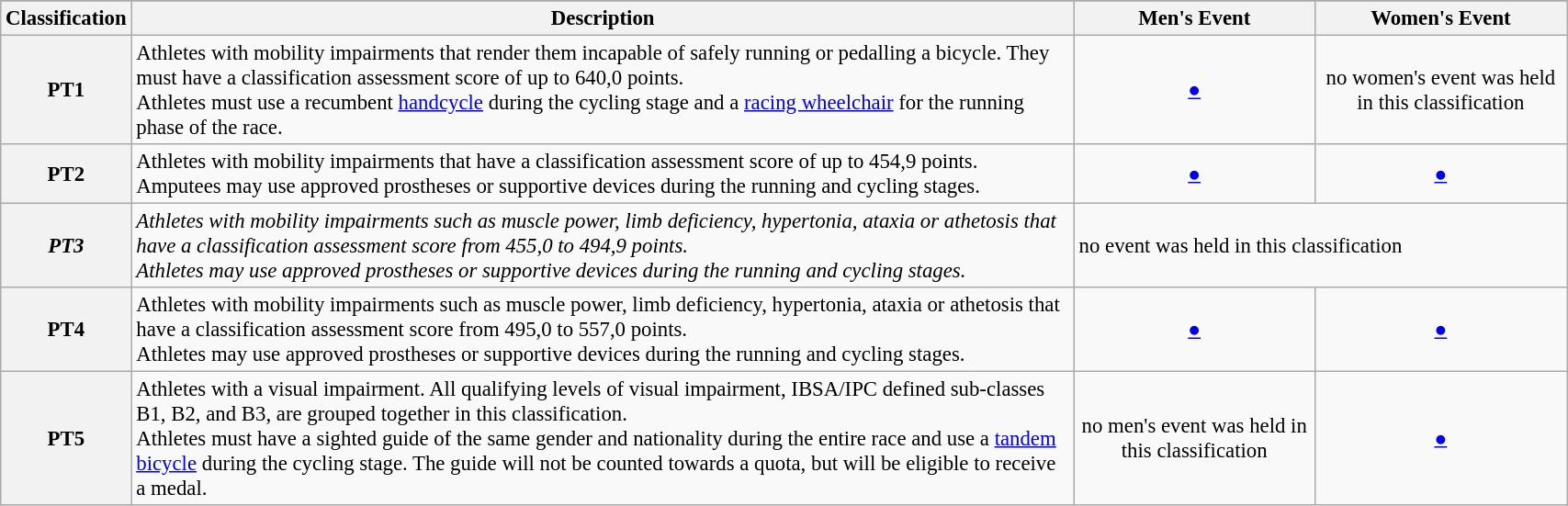<table class="wikitable" style="width:90%; font-size:95%;" align="center">
<tr>
</tr>
<tr>
<th>Classification</th>
<th>Description</th>
<th>Men's Event</th>
<th>Women's Event</th>
</tr>
<tr>
<th>PT1</th>
<td align="left">Athletes with mobility impairments that render them incapable of safely running or pedalling a bicycle. They must have a classification assessment score of up to 640,0 points.<br>Athletes must use a recumbent <a href='#'>handcycle</a> during the cycling stage and a <a href='#'>racing wheelchair</a> for the running phase of the race.</td>
<td align="center"><a href='#'>●</a></td>
<td align="center">no women's event was held in this classification</td>
</tr>
<tr>
<th>PT2</th>
<td>Athletes with mobility impairments that have a classification assessment score of up to 454,9 points.<br>Amputees may use approved prostheses or supportive devices during the running and cycling stages.</td>
<td align="center"><a href='#'>●</a></td>
<td align="center"><a href='#'>●</a></td>
</tr>
<tr>
<th><em>PT3</em></th>
<td><em> Athletes with mobility impairments such as muscle power, limb deficiency, hypertonia, ataxia or athetosis that have a classification assessment score from 455,0 to 494,9 points.</em><br><em>Athletes may use approved prostheses or supportive devices during the running and cycling stages.</em></td>
<td colspan="2">no event was held in this classification</td>
</tr>
<tr>
<th>PT4</th>
<td>Athletes with mobility impairments such as muscle power, limb deficiency, hypertonia, ataxia or athetosis that have a classification assessment score from 495,0 to 557,0 points.<br>Athletes may use approved prostheses or supportive devices during the running and cycling stages.</td>
<td align="center"><a href='#'>●</a></td>
<td align="center"><a href='#'>●</a></td>
</tr>
<tr>
<th>PT5</th>
<td>Athletes with a visual impairment. All qualifying levels of visual impairment, IBSA/IPC defined sub-classes B1, B2, and B3, are grouped together in this classification.<br>Athletes must have a sighted guide of the same gender and nationality during the entire race and use a <a href='#'>tandem bicycle</a> during the cycling stage. The guide will not be counted towards a quota, but will be eligible to receive a medal.</td>
<td align="center">no men's event was held in this classification</td>
<td align="center"><a href='#'>●</a></td>
</tr>
</table>
